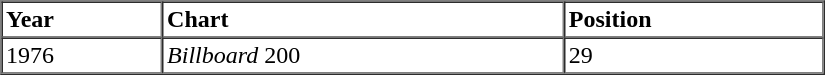<table border="1" cellspacing="0" cellpadding="2" style="width:550px;">
<tr>
<th align="left">Year</th>
<th align="left">Chart</th>
<th align="left">Position</th>
</tr>
<tr>
<td align="left">1976</td>
<td align="left"><em>Billboard</em> 200</td>
<td align="left">29</td>
</tr>
</table>
